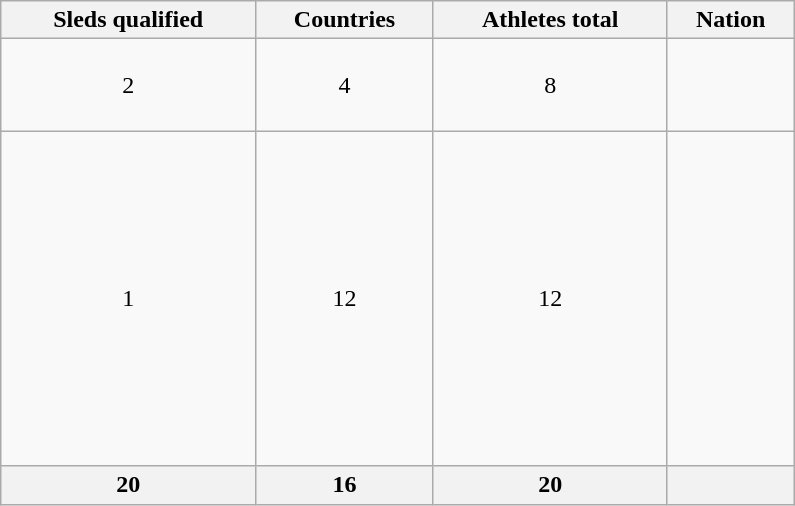<table class="wikitable" width=530>
<tr>
<th>Sleds qualified</th>
<th>Countries</th>
<th>Athletes total</th>
<th>Nation</th>
</tr>
<tr>
<td align=center>2</td>
<td align=center>4</td>
<td align=center>8</td>
<td><br><br><br></td>
</tr>
<tr>
<td align=center>1</td>
<td align=center>12</td>
<td align=center>12</td>
<td><br><br><br><br><s></s><br><br><br><br><br><br><br><br> </td>
</tr>
<tr>
<th>20</th>
<th>16</th>
<th>20</th>
<th></th>
</tr>
</table>
